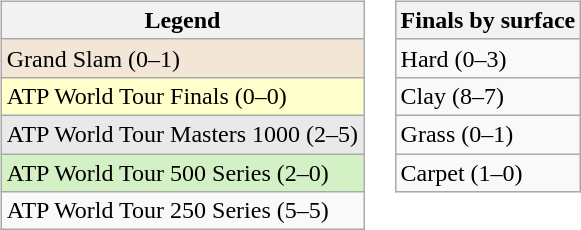<table>
<tr valign=top>
<td><br><table class="wikitable sortable">
<tr>
<th>Legend</th>
</tr>
<tr style="background:#f3e6d7;">
<td>Grand Slam (0–1)</td>
</tr>
<tr style="background:#ffffcc;">
<td>ATP World Tour Finals (0–0)</td>
</tr>
<tr style="background:#e9e9e9;">
<td>ATP World Tour Masters 1000 (2–5)</td>
</tr>
<tr style="background:#d4f1c5;">
<td>ATP World Tour 500 Series (2–0)</td>
</tr>
<tr>
<td>ATP World Tour 250 Series (5–5)</td>
</tr>
</table>
</td>
<td><br><table class="wikitable sortable">
<tr>
<th>Finals by surface</th>
</tr>
<tr>
<td>Hard (0–3)</td>
</tr>
<tr>
<td>Clay (8–7)</td>
</tr>
<tr>
<td>Grass (0–1)</td>
</tr>
<tr>
<td>Carpet (1–0)</td>
</tr>
</table>
</td>
</tr>
</table>
